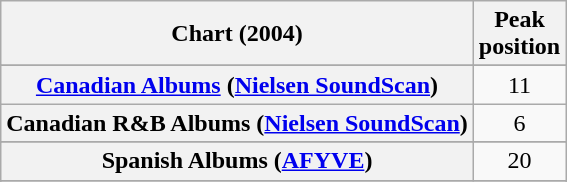<table class="wikitable sortable plainrowheaders" style="text-align:center">
<tr>
<th scope="col">Chart (2004)</th>
<th scope="col">Peak<br> position</th>
</tr>
<tr>
</tr>
<tr>
</tr>
<tr>
</tr>
<tr>
</tr>
<tr>
<th scope="row"><a href='#'>Canadian Albums</a> (<a href='#'>Nielsen SoundScan</a>)</th>
<td>11</td>
</tr>
<tr>
<th scope="row">Canadian R&B Albums (<a href='#'>Nielsen SoundScan</a>)</th>
<td>6</td>
</tr>
<tr>
</tr>
<tr>
</tr>
<tr>
</tr>
<tr>
</tr>
<tr>
</tr>
<tr>
</tr>
<tr>
</tr>
<tr>
</tr>
<tr>
</tr>
<tr>
</tr>
<tr>
</tr>
<tr>
<th scope="row">Spanish Albums (<a href='#'>AFYVE</a>)</th>
<td align="center">20</td>
</tr>
<tr>
</tr>
<tr>
</tr>
<tr>
</tr>
<tr>
</tr>
<tr>
</tr>
<tr>
</tr>
</table>
